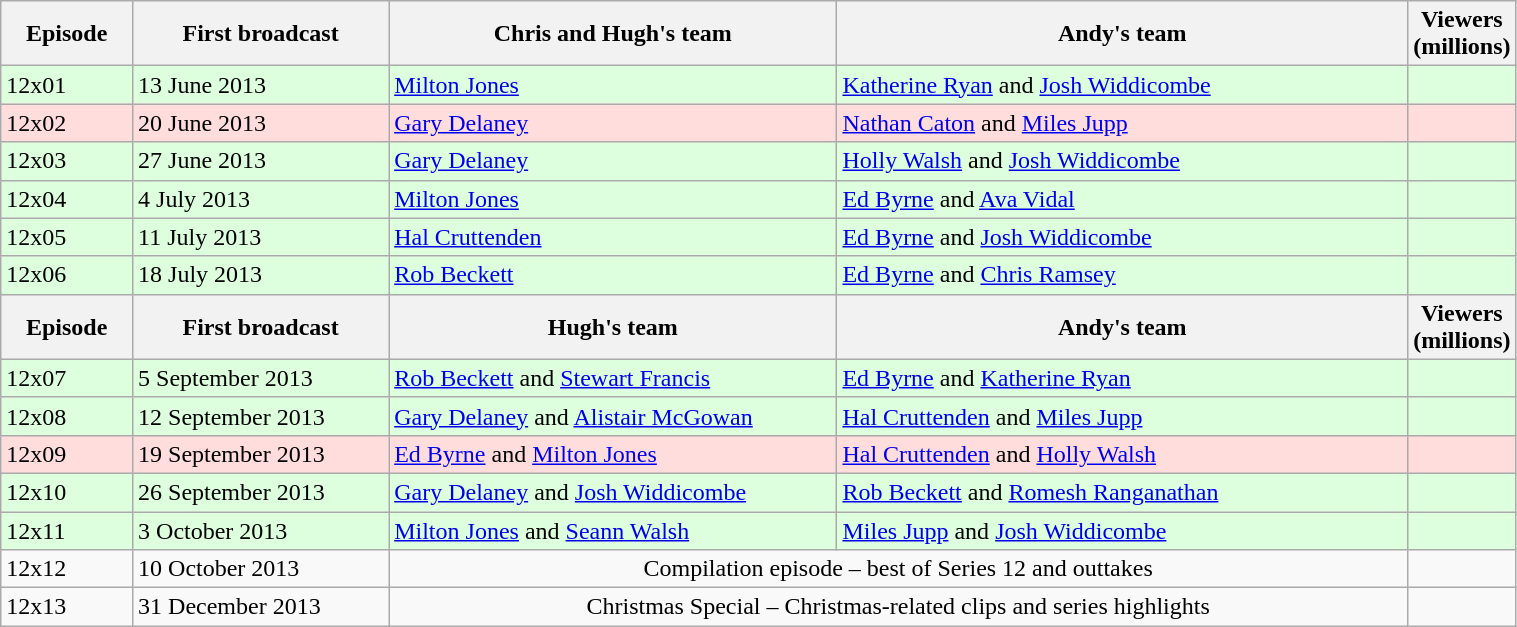<table class="wikitable" style="width:80%;">
<tr>
<th style="width:9%;">Episode</th>
<th style="width:18%;">First broadcast</th>
<th style="width:32%;">Chris and Hugh's team</th>
<th style="width:41%;">Andy's team</th>
<th style="width:41%;">Viewers<br>(millions)</th>
</tr>
<tr style="background:#dfd;">
<td>12x01</td>
<td>13 June 2013</td>
<td><a href='#'>Milton Jones</a></td>
<td><a href='#'>Katherine Ryan</a> and <a href='#'>Josh Widdicombe</a></td>
<td></td>
</tr>
<tr style="background:#fdd;">
<td>12x02</td>
<td>20 June 2013</td>
<td><a href='#'>Gary Delaney</a></td>
<td><a href='#'>Nathan Caton</a> and <a href='#'>Miles Jupp</a></td>
<td></td>
</tr>
<tr style="background:#dfd;">
<td>12x03</td>
<td>27 June 2013</td>
<td><a href='#'>Gary Delaney</a></td>
<td><a href='#'>Holly Walsh</a> and <a href='#'>Josh Widdicombe</a></td>
<td></td>
</tr>
<tr style="background:#dfd;">
<td>12x04</td>
<td>4 July 2013</td>
<td><a href='#'>Milton Jones</a></td>
<td><a href='#'>Ed Byrne</a> and <a href='#'>Ava Vidal</a></td>
<td></td>
</tr>
<tr style="background:#dfd;">
<td>12x05</td>
<td>11 July 2013</td>
<td><a href='#'>Hal Cruttenden</a></td>
<td><a href='#'>Ed Byrne</a> and <a href='#'>Josh Widdicombe</a></td>
<td></td>
</tr>
<tr bgcolor="ddffdd">
<td>12x06</td>
<td>18 July 2013</td>
<td><a href='#'>Rob Beckett</a></td>
<td><a href='#'>Ed Byrne</a> and <a href='#'>Chris Ramsey</a></td>
<td></td>
</tr>
<tr>
<th>Episode</th>
<th>First broadcast</th>
<th>Hugh's team</th>
<th>Andy's team</th>
<th>Viewers<br>(millions)</th>
</tr>
<tr bgcolor="ddffdd">
<td>12x07</td>
<td>5 September 2013</td>
<td><a href='#'>Rob Beckett</a> and <a href='#'>Stewart Francis</a></td>
<td><a href='#'>Ed Byrne</a> and <a href='#'>Katherine Ryan</a></td>
<td></td>
</tr>
<tr bgcolor="ddffdd">
<td>12x08</td>
<td>12 September 2013</td>
<td><a href='#'>Gary Delaney</a> and <a href='#'>Alistair McGowan</a></td>
<td><a href='#'>Hal Cruttenden</a> and <a href='#'>Miles Jupp</a></td>
<td></td>
</tr>
<tr bgcolor="ffdddd">
<td>12x09</td>
<td>19 September 2013</td>
<td><a href='#'>Ed Byrne</a> and <a href='#'>Milton Jones</a></td>
<td><a href='#'>Hal Cruttenden</a> and <a href='#'>Holly Walsh</a></td>
<td></td>
</tr>
<tr bgcolor="ddffdd">
<td>12x10</td>
<td>26 September 2013</td>
<td><a href='#'>Gary Delaney</a> and <a href='#'>Josh Widdicombe</a></td>
<td><a href='#'>Rob Beckett</a> and <a href='#'>Romesh Ranganathan</a></td>
<td></td>
</tr>
<tr bgcolor="ddffdd">
<td>12x11</td>
<td>3 October 2013</td>
<td><a href='#'>Milton Jones</a> and <a href='#'>Seann Walsh</a></td>
<td><a href='#'>Miles Jupp</a> and <a href='#'>Josh Widdicombe</a></td>
<td></td>
</tr>
<tr>
<td>12x12</td>
<td>10 October 2013</td>
<td colspan="2" style="text-align:center;">Compilation episode – best of Series 12 and outtakes</td>
<td></td>
</tr>
<tr>
<td>12x13</td>
<td>31 December 2013</td>
<td colspan="2" style="text-align:center;">Christmas Special – Christmas-related clips and series highlights</td>
<td></td>
</tr>
</table>
